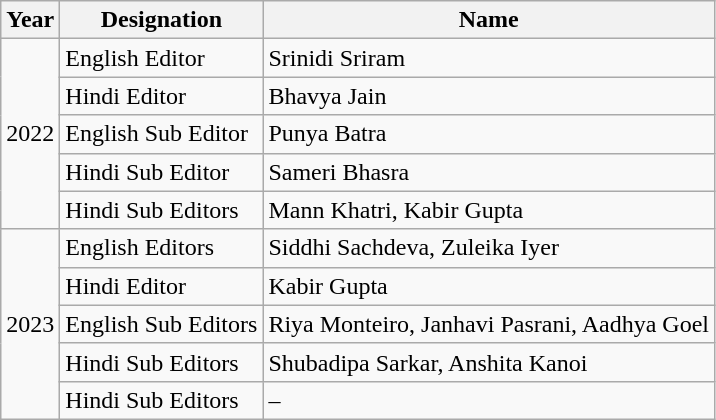<table class="wikitable">
<tr>
<th>Year</th>
<th>Designation</th>
<th>Name</th>
</tr>
<tr>
<td rowspan="5">2022</td>
<td>English Editor</td>
<td>Srinidi Sriram</td>
</tr>
<tr>
<td>Hindi Editor</td>
<td>Bhavya Jain</td>
</tr>
<tr>
<td>English Sub Editor</td>
<td>Punya Batra</td>
</tr>
<tr>
<td>Hindi Sub Editor</td>
<td>Sameri Bhasra</td>
</tr>
<tr>
<td>Hindi Sub Editors</td>
<td>Mann Khatri, Kabir Gupta</td>
</tr>
<tr>
<td rowspan="5">2023</td>
<td>English Editors</td>
<td>Siddhi Sachdeva, Zuleika Iyer</td>
</tr>
<tr>
<td>Hindi Editor</td>
<td>Kabir Gupta</td>
</tr>
<tr>
<td>English Sub Editors</td>
<td>Riya Monteiro, Janhavi Pasrani, Aadhya Goel</td>
</tr>
<tr>
<td>Hindi Sub Editors</td>
<td>Shubadipa Sarkar, Anshita Kanoi</td>
</tr>
<tr>
<td>Hindi Sub Editors</td>
<td>–</td>
</tr>
</table>
